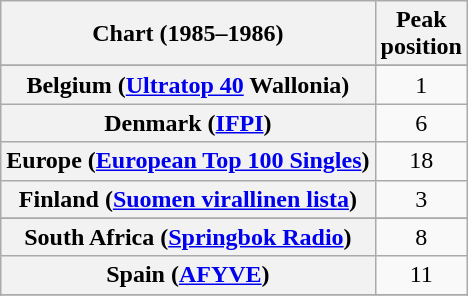<table class="wikitable sortable plainrowheaders" style="text-align:center">
<tr>
<th>Chart (1985–1986)</th>
<th>Peak<br>position</th>
</tr>
<tr>
</tr>
<tr>
</tr>
<tr>
</tr>
<tr>
<th scope="row">Belgium (<a href='#'>Ultratop 40</a> Wallonia)</th>
<td>1</td>
</tr>
<tr>
<th scope="row">Denmark (<a href='#'>IFPI</a>)</th>
<td>6</td>
</tr>
<tr>
<th scope="row">Europe (<a href='#'>European Top 100 Singles</a>)</th>
<td>18</td>
</tr>
<tr>
<th scope="row">Finland (<a href='#'>Suomen virallinen lista</a>)</th>
<td>3</td>
</tr>
<tr>
</tr>
<tr>
</tr>
<tr>
</tr>
<tr>
<th scope="row">South Africa (<a href='#'>Springbok Radio</a>)</th>
<td>8</td>
</tr>
<tr>
<th scope="row">Spain (<a href='#'>AFYVE</a>)</th>
<td>11</td>
</tr>
<tr>
</tr>
<tr>
</tr>
<tr>
</tr>
</table>
